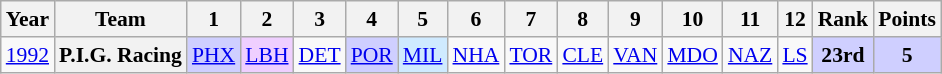<table class="wikitable" style="text-align:center; font-size:90%">
<tr>
<th>Year</th>
<th>Team</th>
<th>1</th>
<th>2</th>
<th>3</th>
<th>4</th>
<th>5</th>
<th>6</th>
<th>7</th>
<th>8</th>
<th>9</th>
<th>10</th>
<th>11</th>
<th>12</th>
<th>Rank</th>
<th>Points</th>
</tr>
<tr>
<td><a href='#'>1992</a></td>
<th>P.I.G. Racing</th>
<td style="background:#CFCFFF;"><a href='#'>PHX</a><br></td>
<td style="background:#EFCFFF;"><a href='#'>LBH</a><br></td>
<td><a href='#'>DET</a></td>
<td style="background:#CFCFFF;"><a href='#'>POR</a><br></td>
<td style="background:#CFEAFF;"><a href='#'>MIL</a><br></td>
<td><a href='#'>NHA</a></td>
<td><a href='#'>TOR</a></td>
<td><a href='#'>CLE</a></td>
<td><a href='#'>VAN</a></td>
<td><a href='#'>MDO</a></td>
<td><a href='#'>NAZ</a></td>
<td><a href='#'>LS</a></td>
<td style="background:#CFCFFF;"><strong>23rd</strong></td>
<td style="background:#CFCFFF;"><strong>5</strong></td>
</tr>
</table>
